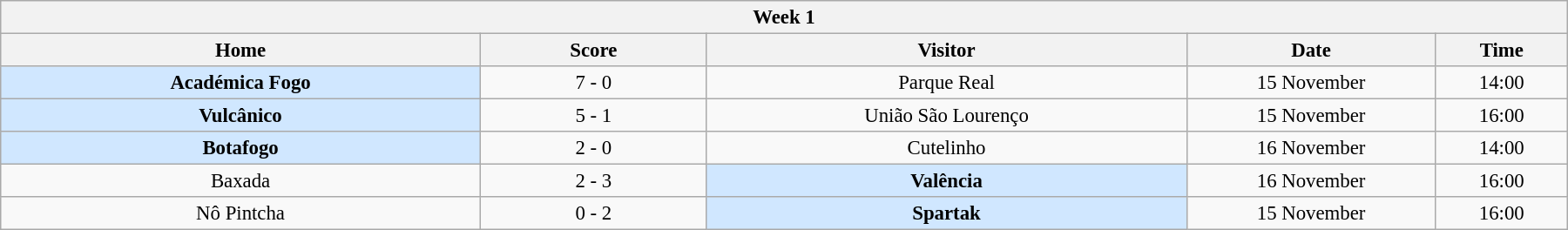<table class="wikitable" style="margin:1em auto; font-size:95%; text-align: center; width: 95%;">
<tr>
<th colspan="12"  style="with:100%;">Week 1</th>
</tr>
<tr>
<th style="width:200px;">Home</th>
<th width="90">Score</th>
<th style="width:200px;">Visitor</th>
<th style="width:100px;">Date</th>
<th style="width:50px;">Time</th>
</tr>
<tr>
<td bgcolor=#D0E7FF><strong>Académica Fogo</strong></td>
<td>7 - 0</td>
<td>Parque Real</td>
<td>15 November</td>
<td>14:00</td>
</tr>
<tr>
<td bgcolor=#D0E7FF><strong>Vulcânico</strong></td>
<td>5 - 1</td>
<td>União São Lourenço</td>
<td>15 November</td>
<td>16:00</td>
</tr>
<tr>
<td bgcolor=#D0E7FF><strong>Botafogo</strong></td>
<td>2 - 0</td>
<td>Cutelinho</td>
<td>16 November</td>
<td>14:00</td>
</tr>
<tr>
<td>Baxada</td>
<td>2 - 3</td>
<td bgcolor=#D0E7FF><strong>Valência</strong></td>
<td>16 November</td>
<td>16:00</td>
</tr>
<tr>
<td>Nô Pintcha</td>
<td>0 - 2</td>
<td bgcolor=#D0E7FF><strong>Spartak</strong></td>
<td>15 November</td>
<td>16:00</td>
</tr>
</table>
